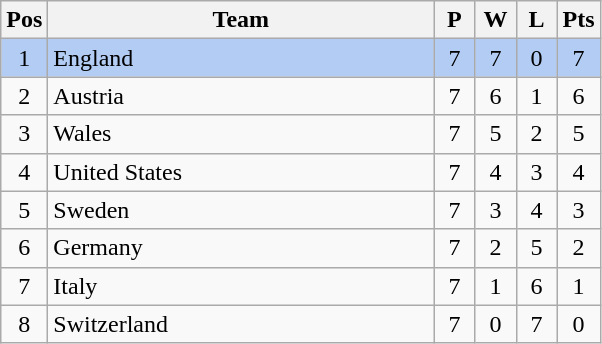<table class="wikitable" style="font-size: 100%">
<tr>
<th width=15>Pos</th>
<th width=250>Team</th>
<th width=20>P</th>
<th width=20>W</th>
<th width=20>L</th>
<th width=20>Pts</th>
</tr>
<tr align=center style="background: #b2ccf4;">
<td>1</td>
<td align="left"> England</td>
<td>7</td>
<td>7</td>
<td>0</td>
<td>7</td>
</tr>
<tr align=center>
<td>2</td>
<td align="left"> Austria</td>
<td>7</td>
<td>6</td>
<td>1</td>
<td>6</td>
</tr>
<tr align=center>
<td>3</td>
<td align="left"> Wales</td>
<td>7</td>
<td>5</td>
<td>2</td>
<td>5</td>
</tr>
<tr align=center>
<td>4</td>
<td align="left"> United States</td>
<td>7</td>
<td>4</td>
<td>3</td>
<td>4</td>
</tr>
<tr align=center>
<td>5</td>
<td align="left"> Sweden</td>
<td>7</td>
<td>3</td>
<td>4</td>
<td>3</td>
</tr>
<tr align=center>
<td>6</td>
<td align="left"> Germany</td>
<td>7</td>
<td>2</td>
<td>5</td>
<td>2</td>
</tr>
<tr align=center>
<td>7</td>
<td align="left"> Italy</td>
<td>7</td>
<td>1</td>
<td>6</td>
<td>1</td>
</tr>
<tr align=center>
<td>8</td>
<td align="left"> Switzerland</td>
<td>7</td>
<td>0</td>
<td>7</td>
<td>0</td>
</tr>
</table>
